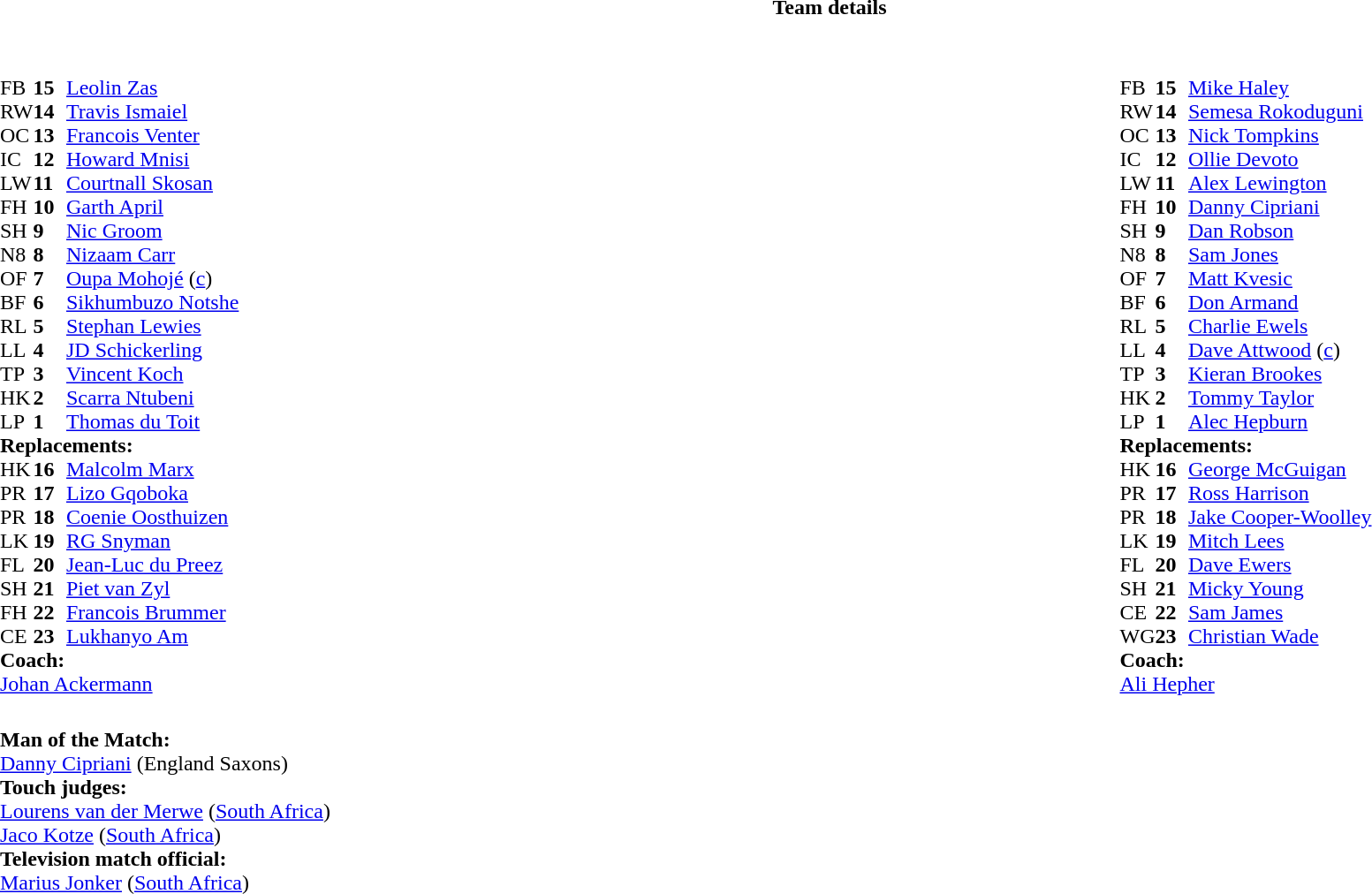<table border="0" width="100%" class="collapsible collapsed">
<tr>
<th>Team details</th>
</tr>
<tr>
<td><br><table style="width:100%;">
<tr>
<td style="vertical-align:top; width:50%"><br><table cellspacing="0" cellpadding="0">
<tr>
<th width="25"></th>
<th width="25"></th>
</tr>
<tr>
<td>FB</td>
<td><strong>15</strong></td>
<td><a href='#'>Leolin Zas</a></td>
</tr>
<tr>
<td>RW</td>
<td><strong>14</strong></td>
<td><a href='#'>Travis Ismaiel</a></td>
</tr>
<tr>
<td>OC</td>
<td><strong>13</strong></td>
<td><a href='#'>Francois Venter</a></td>
</tr>
<tr>
<td>IC</td>
<td><strong>12</strong></td>
<td><a href='#'>Howard Mnisi</a></td>
<td></td>
<td></td>
</tr>
<tr>
<td>LW</td>
<td><strong>11</strong></td>
<td><a href='#'>Courtnall Skosan</a></td>
</tr>
<tr>
<td>FH</td>
<td><strong>10</strong></td>
<td><a href='#'>Garth April</a></td>
<td></td>
<td></td>
</tr>
<tr>
<td>SH</td>
<td><strong>9</strong></td>
<td><a href='#'>Nic Groom</a></td>
<td></td>
<td></td>
</tr>
<tr>
<td>N8</td>
<td><strong>8</strong></td>
<td><a href='#'>Nizaam Carr</a></td>
<td></td>
<td></td>
</tr>
<tr>
<td>OF</td>
<td><strong>7</strong></td>
<td><a href='#'>Oupa Mohojé</a> (<a href='#'>c</a>)</td>
</tr>
<tr>
<td>BF</td>
<td><strong>6</strong></td>
<td><a href='#'>Sikhumbuzo Notshe</a></td>
</tr>
<tr>
<td>RL</td>
<td><strong>5</strong></td>
<td><a href='#'>Stephan Lewies</a></td>
<td></td>
<td></td>
</tr>
<tr>
<td>LL</td>
<td><strong>4</strong></td>
<td><a href='#'>JD Schickerling</a></td>
</tr>
<tr>
<td>TP</td>
<td><strong>3</strong></td>
<td><a href='#'>Vincent Koch</a></td>
<td></td>
<td></td>
<td></td>
<td></td>
</tr>
<tr>
<td>HK</td>
<td><strong>2</strong></td>
<td><a href='#'>Scarra Ntubeni</a></td>
<td></td>
<td></td>
</tr>
<tr>
<td>LP</td>
<td><strong>1</strong></td>
<td><a href='#'>Thomas du Toit</a></td>
<td></td>
<td></td>
</tr>
<tr>
<td colspan=3><strong>Replacements:</strong></td>
</tr>
<tr>
<td>HK</td>
<td><strong>16</strong></td>
<td><a href='#'>Malcolm Marx</a></td>
<td></td>
<td></td>
</tr>
<tr>
<td>PR</td>
<td><strong>17</strong></td>
<td><a href='#'>Lizo Gqoboka</a></td>
<td></td>
<td></td>
</tr>
<tr>
<td>PR</td>
<td><strong>18</strong></td>
<td><a href='#'>Coenie Oosthuizen</a></td>
<td></td>
<td></td>
<td></td>
<td></td>
</tr>
<tr>
<td>LK</td>
<td><strong>19</strong></td>
<td><a href='#'>RG Snyman</a></td>
<td></td>
<td></td>
</tr>
<tr>
<td>FL</td>
<td><strong>20</strong></td>
<td><a href='#'>Jean-Luc du Preez</a></td>
<td></td>
<td></td>
</tr>
<tr>
<td>SH</td>
<td><strong>21</strong></td>
<td><a href='#'>Piet van Zyl</a></td>
<td></td>
<td></td>
</tr>
<tr>
<td>FH</td>
<td><strong>22</strong></td>
<td><a href='#'>Francois Brummer</a></td>
<td></td>
<td></td>
</tr>
<tr>
<td>CE</td>
<td><strong>23</strong></td>
<td><a href='#'>Lukhanyo Am</a></td>
<td></td>
<td></td>
</tr>
<tr>
<td colspan=3><strong>Coach:</strong></td>
</tr>
<tr>
<td colspan="4"> <a href='#'>Johan Ackermann</a></td>
</tr>
</table>
</td>
<td style="vertical-align:top; width:50%"><br><table cellspacing="0" cellpadding="0" style="margin:auto">
<tr>
<th width="25"></th>
<th width="25"></th>
</tr>
<tr>
<td>FB</td>
<td><strong>15</strong></td>
<td><a href='#'>Mike Haley</a></td>
</tr>
<tr>
<td>RW</td>
<td><strong>14</strong></td>
<td><a href='#'>Semesa Rokoduguni</a></td>
<td></td>
<td></td>
</tr>
<tr>
<td>OC</td>
<td><strong>13</strong></td>
<td><a href='#'>Nick Tompkins</a></td>
</tr>
<tr>
<td>IC</td>
<td><strong>12</strong></td>
<td><a href='#'>Ollie Devoto</a></td>
</tr>
<tr>
<td>LW</td>
<td><strong>11</strong></td>
<td><a href='#'>Alex Lewington</a></td>
<td></td>
<td></td>
</tr>
<tr>
<td>FH</td>
<td><strong>10</strong></td>
<td><a href='#'>Danny Cipriani</a></td>
</tr>
<tr>
<td>SH</td>
<td><strong>9</strong></td>
<td><a href='#'>Dan Robson</a></td>
<td></td>
<td></td>
</tr>
<tr>
<td>N8</td>
<td><strong>8</strong></td>
<td><a href='#'>Sam Jones</a></td>
<td></td>
<td></td>
</tr>
<tr>
<td>OF</td>
<td><strong>7</strong></td>
<td><a href='#'>Matt Kvesic</a></td>
</tr>
<tr>
<td>BF</td>
<td><strong>6</strong></td>
<td><a href='#'>Don Armand</a></td>
</tr>
<tr>
<td>RL</td>
<td><strong>5</strong></td>
<td><a href='#'>Charlie Ewels</a></td>
</tr>
<tr>
<td>LL</td>
<td><strong>4</strong></td>
<td><a href='#'>Dave Attwood</a> (<a href='#'>c</a>)</td>
<td></td>
<td></td>
</tr>
<tr>
<td>TP</td>
<td><strong>3</strong></td>
<td><a href='#'>Kieran Brookes</a></td>
<td></td>
<td></td>
</tr>
<tr>
<td>HK</td>
<td><strong>2</strong></td>
<td><a href='#'>Tommy Taylor</a></td>
<td></td>
<td></td>
</tr>
<tr>
<td>LP</td>
<td><strong>1</strong></td>
<td><a href='#'>Alec Hepburn</a></td>
<td></td>
<td></td>
</tr>
<tr>
<td colspan=3><strong>Replacements:</strong></td>
</tr>
<tr>
<td>HK</td>
<td><strong>16</strong></td>
<td><a href='#'>George McGuigan</a></td>
<td></td>
<td></td>
</tr>
<tr>
<td>PR</td>
<td><strong>17</strong></td>
<td><a href='#'>Ross Harrison</a></td>
<td></td>
<td></td>
</tr>
<tr>
<td>PR</td>
<td><strong>18</strong></td>
<td><a href='#'>Jake Cooper-Woolley</a></td>
<td></td>
<td></td>
</tr>
<tr>
<td>LK</td>
<td><strong>19</strong></td>
<td><a href='#'>Mitch Lees</a></td>
<td></td>
<td></td>
</tr>
<tr>
<td>FL</td>
<td><strong>20</strong></td>
<td><a href='#'>Dave Ewers</a></td>
<td></td>
<td></td>
</tr>
<tr>
<td>SH</td>
<td><strong>21</strong></td>
<td><a href='#'>Micky Young</a></td>
<td></td>
<td></td>
</tr>
<tr>
<td>CE</td>
<td><strong>22</strong></td>
<td><a href='#'>Sam James</a></td>
<td></td>
<td></td>
</tr>
<tr>
<td>WG</td>
<td><strong>23</strong></td>
<td><a href='#'>Christian Wade</a></td>
<td></td>
<td></td>
</tr>
<tr>
<td colspan=3><strong>Coach:</strong></td>
</tr>
<tr>
<td colspan="4"> <a href='#'>Ali Hepher</a></td>
</tr>
</table>
</td>
</tr>
</table>
<table style="width:100%">
<tr>
<td><br><strong>Man of the Match:</strong>
<br><a href='#'>Danny Cipriani</a> (England Saxons)<br><strong>Touch judges:</strong>
<br><a href='#'>Lourens van der Merwe</a> (<a href='#'>South Africa</a>)
<br><a href='#'>Jaco Kotze</a> (<a href='#'>South Africa</a>)
<br><strong>Television match official:</strong>
<br><a href='#'>Marius Jonker</a> (<a href='#'>South Africa</a>)</td>
</tr>
</table>
</td>
</tr>
</table>
